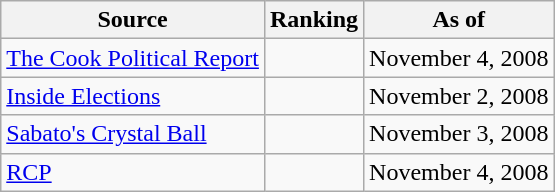<table class="wikitable" style="text-align:center">
<tr>
<th>Source</th>
<th>Ranking</th>
<th>As of</th>
</tr>
<tr>
<td align=left><a href='#'>The Cook Political Report</a></td>
<td></td>
<td>November 4, 2008</td>
</tr>
<tr>
<td align=left><a href='#'>Inside Elections</a></td>
<td></td>
<td>November 2, 2008</td>
</tr>
<tr>
<td align=left><a href='#'>Sabato's Crystal Ball</a></td>
<td></td>
<td>November 3, 2008</td>
</tr>
<tr>
<td style="text-align:left;"><a href='#'>RCP</a></td>
<td></td>
<td>November 4, 2008</td>
</tr>
</table>
